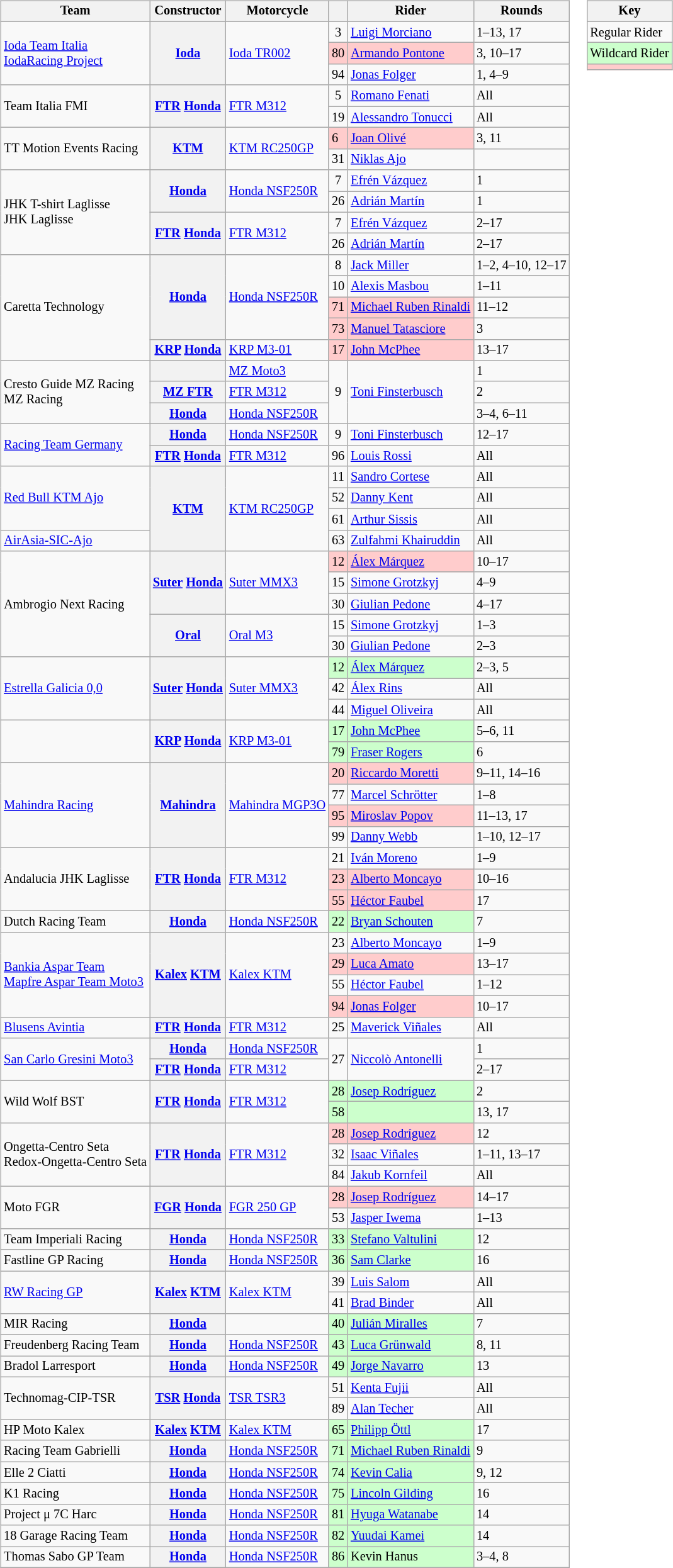<table>
<tr>
<td><br><table class="wikitable" style="font-size: 85%;">
<tr>
<th>Team</th>
<th>Constructor</th>
<th>Motorcycle</th>
<th></th>
<th>Rider</th>
<th>Rounds</th>
</tr>
<tr>
<td rowspan=3> <a href='#'>Ioda Team Italia</a><br> <a href='#'>IodaRacing Project</a></td>
<th rowspan=3><a href='#'>Ioda</a></th>
<td rowspan=3><a href='#'>Ioda TR002</a></td>
<td style="text-align:center;">3</td>
<td> <a href='#'>Luigi Morciano</a></td>
<td>1–13, 17</td>
</tr>
<tr>
<td style="background:#ffcccc;" style="text-align:center;">80</td>
<td style="background:#ffcccc;"> <a href='#'>Armando Pontone</a></td>
<td>3, 10–17</td>
</tr>
<tr>
<td style="text-align:center;">94</td>
<td> <a href='#'>Jonas Folger</a></td>
<td>1, 4–9</td>
</tr>
<tr>
<td rowspan=2> Team Italia FMI</td>
<th rowspan=2><a href='#'>FTR</a> <a href='#'>Honda</a></th>
<td rowspan=2><a href='#'>FTR M312</a></td>
<td style="text-align:center;">5</td>
<td> <a href='#'>Romano Fenati</a></td>
<td>All</td>
</tr>
<tr>
<td style="text-align:center;">19</td>
<td> <a href='#'>Alessandro Tonucci</a></td>
<td>All</td>
</tr>
<tr>
<td rowspan=2> TT Motion Events Racing</td>
<th rowspan=2><a href='#'>KTM</a></th>
<td rowspan=2><a href='#'>KTM RC250GP</a></td>
<td style="background:#ffcccc;" style="text-align:center;">6</td>
<td style="background:#ffcccc;"> <a href='#'>Joan Olivé</a></td>
<td>3, 11</td>
</tr>
<tr>
<td style="text-align:center;">31</td>
<td> <a href='#'>Niklas Ajo</a></td>
<td></td>
</tr>
<tr>
<td rowspan=4> JHK T-shirt Laglisse<br> JHK Laglisse</td>
<th rowspan=2><a href='#'>Honda</a></th>
<td rowspan=2><a href='#'>Honda NSF250R</a></td>
<td style="text-align:center;">7</td>
<td> <a href='#'>Efrén Vázquez</a></td>
<td>1</td>
</tr>
<tr>
<td style="text-align:center;">26</td>
<td> <a href='#'>Adrián Martín</a></td>
<td>1</td>
</tr>
<tr>
<th rowspan=2><a href='#'>FTR</a> <a href='#'>Honda</a></th>
<td rowspan=2><a href='#'>FTR M312</a></td>
<td style="text-align:center;">7</td>
<td> <a href='#'>Efrén Vázquez</a></td>
<td>2–17</td>
</tr>
<tr>
<td style="text-align:center;">26</td>
<td> <a href='#'>Adrián Martín</a></td>
<td>2–17</td>
</tr>
<tr>
<td rowspan=5> Caretta Technology</td>
<th rowspan=4><a href='#'>Honda</a></th>
<td rowspan=4><a href='#'>Honda NSF250R</a></td>
<td style="text-align:center;">8</td>
<td> <a href='#'>Jack Miller</a></td>
<td>1–2, 4–10, 12–17</td>
</tr>
<tr>
<td style="text-align:center;">10</td>
<td> <a href='#'>Alexis Masbou</a></td>
<td>1–11</td>
</tr>
<tr>
<td style="background:#ffcccc;" style="text-align:center;">71</td>
<td style="background:#ffcccc;"> <a href='#'>Michael Ruben Rinaldi</a></td>
<td>11–12</td>
</tr>
<tr>
<td style="background:#ffcccc;" style="text-align:center;">73</td>
<td style="background:#ffcccc;"> <a href='#'>Manuel Tatasciore</a></td>
<td>3</td>
</tr>
<tr>
<th><a href='#'>KRP</a> <a href='#'>Honda</a></th>
<td><a href='#'>KRP M3-01</a></td>
<td style="background:#ffcccc;" style="text-align:center;">17</td>
<td style="background:#ffcccc;"> <a href='#'>John McPhee</a></td>
<td>13–17</td>
</tr>
<tr>
<td rowspan=3> Cresto Guide MZ Racing<br> MZ Racing</td>
<th></th>
<td><a href='#'>MZ Moto3</a></td>
<td style="text-align:center;" rowspan=3>9</td>
<td rowspan=3> <a href='#'>Toni Finsterbusch</a></td>
<td>1</td>
</tr>
<tr>
<th><a href='#'>MZ FTR</a></th>
<td><a href='#'>FTR M312</a></td>
<td>2</td>
</tr>
<tr>
<th><a href='#'>Honda</a></th>
<td><a href='#'>Honda NSF250R</a></td>
<td>3–4, 6–11</td>
</tr>
<tr>
<td rowspan=2> <a href='#'>Racing Team Germany</a></td>
<th><a href='#'>Honda</a></th>
<td><a href='#'>Honda NSF250R</a></td>
<td style="text-align:center;">9</td>
<td> <a href='#'>Toni Finsterbusch</a></td>
<td>12–17</td>
</tr>
<tr>
<th><a href='#'>FTR</a> <a href='#'>Honda</a></th>
<td><a href='#'>FTR M312</a></td>
<td style="text-align:center;">96</td>
<td> <a href='#'>Louis Rossi</a></td>
<td>All</td>
</tr>
<tr>
<td rowspan=3> <a href='#'>Red Bull KTM Ajo</a></td>
<th rowspan=4><a href='#'>KTM</a></th>
<td rowspan=4><a href='#'>KTM RC250GP</a></td>
<td style="text-align:center;">11</td>
<td> <a href='#'>Sandro Cortese</a></td>
<td>All</td>
</tr>
<tr>
<td style="text-align:center;">52</td>
<td> <a href='#'>Danny Kent</a></td>
<td>All</td>
</tr>
<tr>
<td style="text-align:center;">61</td>
<td> <a href='#'>Arthur Sissis</a></td>
<td>All</td>
</tr>
<tr>
<td> <a href='#'>AirAsia-SIC-Ajo</a></td>
<td style="text-align:center;">63</td>
<td> <a href='#'>Zulfahmi Khairuddin</a></td>
<td>All</td>
</tr>
<tr>
<td rowspan=5> Ambrogio Next Racing</td>
<th rowspan=3><a href='#'>Suter</a> <a href='#'>Honda</a></th>
<td rowspan=3><a href='#'>Suter MMX3</a></td>
<td style="background:#ffcccc;" style="text-align:center;">12</td>
<td style="background:#ffcccc;"> <a href='#'>Álex Márquez</a></td>
<td>10–17</td>
</tr>
<tr>
<td style="text-align:center;">15</td>
<td> <a href='#'>Simone Grotzkyj</a></td>
<td>4–9</td>
</tr>
<tr>
<td style="text-align:center;">30</td>
<td> <a href='#'>Giulian Pedone</a></td>
<td>4–17</td>
</tr>
<tr>
<th rowspan=2><a href='#'>Oral</a></th>
<td rowspan=2><a href='#'>Oral M3</a></td>
<td style="text-align:center;">15</td>
<td> <a href='#'>Simone Grotzkyj</a></td>
<td>1–3</td>
</tr>
<tr>
<td style="text-align:center;">30</td>
<td> <a href='#'>Giulian Pedone</a></td>
<td>2–3</td>
</tr>
<tr>
<td rowspan=3> <a href='#'>Estrella Galicia 0,0</a></td>
<th rowspan=3><a href='#'>Suter</a> <a href='#'>Honda</a></th>
<td rowspan=3><a href='#'>Suter MMX3</a></td>
<td style="background:#ccffcc;" style="text-align:center;">12</td>
<td style="background:#ccffcc;"> <a href='#'>Álex Márquez</a></td>
<td>2–3, 5</td>
</tr>
<tr>
<td style="text-align:center;">42</td>
<td> <a href='#'>Álex Rins</a></td>
<td>All</td>
</tr>
<tr>
<td style="text-align:center;">44</td>
<td> <a href='#'>Miguel Oliveira</a></td>
<td>All</td>
</tr>
<tr>
<td rowspan=2></td>
<th rowspan=2><a href='#'>KRP</a> <a href='#'>Honda</a></th>
<td rowspan=2><a href='#'>KRP M3-01</a></td>
<td style="background:#ccffcc;" style="text-align:center;">17</td>
<td style="background:#ccffcc;"> <a href='#'>John McPhee</a></td>
<td>5–6, 11</td>
</tr>
<tr>
<td style="background:#ccffcc;" style="text-align:center;">79</td>
<td style="background:#ccffcc;"> <a href='#'>Fraser Rogers</a></td>
<td>6</td>
</tr>
<tr>
<td rowspan=4> <a href='#'>Mahindra Racing</a></td>
<th rowspan=4><a href='#'>Mahindra</a></th>
<td rowspan=4><a href='#'>Mahindra MGP3O</a></td>
<td style="background:#ffcccc;" style="text-align:center;">20</td>
<td style="background:#ffcccc;"> <a href='#'>Riccardo Moretti</a></td>
<td>9–11, 14–16</td>
</tr>
<tr>
<td style="text-align:center;">77</td>
<td> <a href='#'>Marcel Schrötter</a></td>
<td>1–8</td>
</tr>
<tr>
<td style="background:#ffcccc;" style="text-align:center;">95</td>
<td style="background:#ffcccc;"> <a href='#'>Miroslav Popov</a></td>
<td>11–13, 17</td>
</tr>
<tr>
<td style="text-align:center;">99</td>
<td> <a href='#'>Danny Webb</a></td>
<td>1–10, 12–17</td>
</tr>
<tr>
<td rowspan=3> Andalucia JHK Laglisse</td>
<th rowspan=3><a href='#'>FTR</a> <a href='#'>Honda</a></th>
<td rowspan=3><a href='#'>FTR M312</a></td>
<td style="text-align:center;">21</td>
<td> <a href='#'>Iván Moreno</a></td>
<td>1–9</td>
</tr>
<tr>
<td style="background:#ffcccc;" style="text-align:center;">23</td>
<td style="background:#ffcccc;"> <a href='#'>Alberto Moncayo</a></td>
<td>10–16</td>
</tr>
<tr>
<td style="background:#ffcccc;" style="text-align:center;">55</td>
<td style="background:#ffcccc;"> <a href='#'>Héctor Faubel</a></td>
<td>17</td>
</tr>
<tr>
<td> Dutch Racing Team</td>
<th><a href='#'>Honda</a></th>
<td><a href='#'>Honda NSF250R</a></td>
<td style="background:#ccffcc;" style="text-align:center;">22</td>
<td style="background:#ccffcc;"> <a href='#'>Bryan Schouten</a></td>
<td>7</td>
</tr>
<tr>
<td rowspan=4> <a href='#'>Bankia Aspar Team</a><br> <a href='#'>Mapfre Aspar Team Moto3</a></td>
<th rowspan=4><a href='#'>Kalex</a> <a href='#'>KTM</a></th>
<td rowspan=4><a href='#'>Kalex KTM</a></td>
<td style="text-align:center;">23</td>
<td> <a href='#'>Alberto Moncayo</a></td>
<td>1–9</td>
</tr>
<tr>
<td style="background:#ffcccc;" style="text-align:center;">29</td>
<td style="background:#ffcccc;"> <a href='#'>Luca Amato</a></td>
<td>13–17</td>
</tr>
<tr>
<td style="text-align:center;">55</td>
<td> <a href='#'>Héctor Faubel</a></td>
<td>1–12</td>
</tr>
<tr>
<td style="background:#ffcccc;" style="text-align:center;">94</td>
<td style="background:#ffcccc;"> <a href='#'>Jonas Folger</a></td>
<td>10–17</td>
</tr>
<tr>
<td> <a href='#'>Blusens Avintia</a></td>
<th><a href='#'>FTR</a> <a href='#'>Honda</a></th>
<td><a href='#'>FTR M312</a></td>
<td style="text-align:center;">25</td>
<td> <a href='#'>Maverick Viñales</a></td>
<td>All</td>
</tr>
<tr>
<td rowspan=2> <a href='#'>San Carlo Gresini Moto3</a></td>
<th><a href='#'>Honda</a></th>
<td><a href='#'>Honda NSF250R</a></td>
<td rowspan=2 style="text-align:center;">27</td>
<td rowspan=2> <a href='#'>Niccolò Antonelli</a></td>
<td>1</td>
</tr>
<tr>
<th><a href='#'>FTR</a> <a href='#'>Honda</a></th>
<td><a href='#'>FTR M312</a></td>
<td>2–17</td>
</tr>
<tr>
<td rowspan=2> Wild Wolf BST</td>
<th rowspan=2><a href='#'>FTR</a> <a href='#'>Honda</a></th>
<td rowspan=2><a href='#'>FTR M312</a></td>
<td style="background:#ccffcc;" style="text-align:center;">28</td>
<td style="background:#ccffcc;"> <a href='#'>Josep Rodríguez</a></td>
<td>2</td>
</tr>
<tr>
<td style="background:#ccffcc;" style="text-align:center;">58</td>
<td style="background:#ccffcc;"></td>
<td>13, 17</td>
</tr>
<tr>
<td rowspan=3> Ongetta-Centro Seta<br> Redox-Ongetta-Centro Seta</td>
<th rowspan=3><a href='#'>FTR</a> <a href='#'>Honda</a></th>
<td rowspan=3><a href='#'>FTR M312</a></td>
<td style="background:#ffcccc;" style="text-align:center;">28</td>
<td style="background:#ffcccc;"> <a href='#'>Josep Rodríguez</a></td>
<td>12</td>
</tr>
<tr>
<td style="text-align:center;">32</td>
<td> <a href='#'>Isaac Viñales</a></td>
<td>1–11, 13–17</td>
</tr>
<tr>
<td style="text-align:center;">84</td>
<td> <a href='#'>Jakub Kornfeil</a></td>
<td>All</td>
</tr>
<tr>
<td rowspan=2> Moto FGR</td>
<th rowspan=2><a href='#'>FGR</a> <a href='#'>Honda</a></th>
<td rowspan=2><a href='#'>FGR 250 GP</a></td>
<td style="background:#ffcccc;" style="text-align:center;">28</td>
<td style="background:#ffcccc;"> <a href='#'>Josep Rodríguez</a></td>
<td>14–17</td>
</tr>
<tr>
<td style="text-align:center;">53</td>
<td> <a href='#'>Jasper Iwema</a></td>
<td>1–13</td>
</tr>
<tr>
<td> Team Imperiali Racing</td>
<th><a href='#'>Honda</a></th>
<td><a href='#'>Honda NSF250R</a></td>
<td style="background:#ccffcc;" style="text-align:center;">33</td>
<td style="background:#ccffcc;"> <a href='#'>Stefano Valtulini</a></td>
<td>12</td>
</tr>
<tr>
<td> Fastline GP Racing</td>
<th><a href='#'>Honda</a></th>
<td><a href='#'>Honda NSF250R</a></td>
<td style="background:#ccffcc;" style="text-align:center;">36</td>
<td style="background:#ccffcc;"> <a href='#'>Sam Clarke</a></td>
<td>16</td>
</tr>
<tr>
<td rowspan=2> <a href='#'>RW Racing GP</a></td>
<th rowspan=2><a href='#'>Kalex</a> <a href='#'>KTM</a></th>
<td rowspan=2><a href='#'>Kalex KTM</a></td>
<td style="text-align:center;">39</td>
<td> <a href='#'>Luis Salom</a></td>
<td>All</td>
</tr>
<tr>
<td style="text-align:center;">41</td>
<td> <a href='#'>Brad Binder</a></td>
<td>All</td>
</tr>
<tr>
<td> MIR Racing</td>
<th><a href='#'>Honda</a></th>
<td></td>
<td style="background:#ccffcc;" style="text-align:center;">40</td>
<td style="background:#ccffcc;"> <a href='#'>Julián Miralles</a></td>
<td>7</td>
</tr>
<tr>
<td> Freudenberg Racing Team</td>
<th><a href='#'>Honda</a></th>
<td><a href='#'>Honda NSF250R</a></td>
<td style="background:#ccffcc;" style="text-align:center;">43</td>
<td style="background:#ccffcc;"> <a href='#'>Luca Grünwald</a></td>
<td>8, 11</td>
</tr>
<tr>
<td> Bradol Larresport</td>
<th><a href='#'>Honda</a></th>
<td><a href='#'>Honda NSF250R</a></td>
<td style="background:#ccffcc;" style="text-align:center;">49</td>
<td style="background:#ccffcc;"> <a href='#'>Jorge Navarro</a></td>
<td>13</td>
</tr>
<tr>
<td rowspan=2> Technomag-CIP-TSR</td>
<th rowspan=2><a href='#'>TSR</a> <a href='#'>Honda</a></th>
<td rowspan=2><a href='#'>TSR TSR3</a></td>
<td style="text-align:center;">51</td>
<td> <a href='#'>Kenta Fujii</a></td>
<td>All</td>
</tr>
<tr>
<td style="text-align:center;">89</td>
<td> <a href='#'>Alan Techer</a></td>
<td>All</td>
</tr>
<tr>
<td> HP Moto Kalex</td>
<th><a href='#'>Kalex</a> <a href='#'>KTM</a></th>
<td><a href='#'>Kalex KTM</a></td>
<td style="background:#ccffcc;" style="text-align:center;">65</td>
<td style="background:#ccffcc;"> <a href='#'>Philipp Öttl</a></td>
<td>17</td>
</tr>
<tr>
<td> Racing Team Gabrielli</td>
<th><a href='#'>Honda</a></th>
<td><a href='#'>Honda NSF250R</a></td>
<td style="background:#ccffcc;" style="text-align:center;">71</td>
<td style="background:#ccffcc;"> <a href='#'>Michael Ruben Rinaldi</a></td>
<td>9</td>
</tr>
<tr>
<td> Elle 2 Ciatti</td>
<th><a href='#'>Honda</a></th>
<td><a href='#'>Honda NSF250R</a></td>
<td style="background:#ccffcc;" style="text-align:center;">74</td>
<td style="background:#ccffcc;"> <a href='#'>Kevin Calia</a></td>
<td>9, 12</td>
</tr>
<tr>
<td> K1 Racing</td>
<th><a href='#'>Honda</a></th>
<td><a href='#'>Honda NSF250R</a></td>
<td style="background:#ccffcc;" style="text-align:center;">75</td>
<td style="background:#ccffcc;"> <a href='#'>Lincoln Gilding</a></td>
<td>16</td>
</tr>
<tr>
<td> Project μ 7C Harc</td>
<th><a href='#'>Honda</a></th>
<td><a href='#'>Honda NSF250R</a></td>
<td style="background:#ccffcc;" style="text-align:center;">81</td>
<td style="background:#ccffcc;"> <a href='#'>Hyuga Watanabe</a></td>
<td>14</td>
</tr>
<tr>
<td> 18 Garage Racing Team</td>
<th><a href='#'>Honda</a></th>
<td><a href='#'>Honda NSF250R</a></td>
<td style="background:#ccffcc;" style="text-align:center;">82</td>
<td style="background:#ccffcc;"> <a href='#'>Yuudai Kamei</a></td>
<td>14</td>
</tr>
<tr>
<td> Thomas Sabo GP Team</td>
<th><a href='#'>Honda</a></th>
<td><a href='#'>Honda NSF250R</a></td>
<td style="background:#ccffcc;" style="text-align:center;">86</td>
<td style="background:#ccffcc;"> Kevin Hanus</td>
<td>3–4, 8</td>
</tr>
<tr>
</tr>
</table>
</td>
<td valign="top"><br><table class="wikitable" style="font-size: 85%;">
<tr>
<th colspan=2>Key</th>
</tr>
<tr>
<td>Regular Rider</td>
</tr>
<tr style="background:#ccffcc;">
<td>Wildcard Rider</td>
</tr>
<tr style="background:#ffcccc;">
<td></td>
</tr>
</table>
</td>
</tr>
</table>
